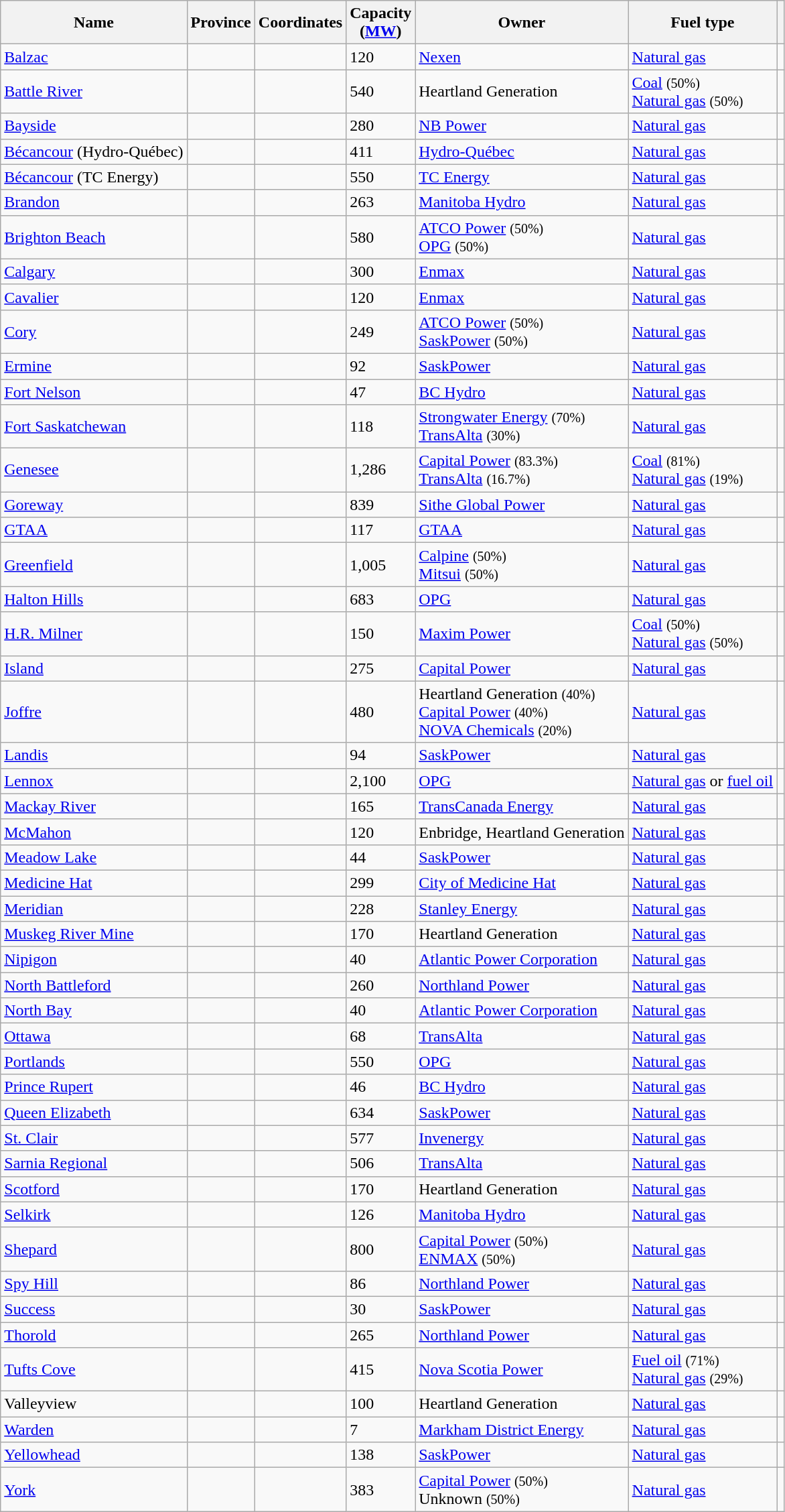<table class="wikitable sortable">
<tr>
<th>Name</th>
<th>Province</th>
<th>Coordinates</th>
<th>Capacity<br>(<a href='#'>MW</a>)</th>
<th>Owner</th>
<th>Fuel type</th>
<th class="unsortable"></th>
</tr>
<tr>
<td><a href='#'>Balzac</a></td>
<td></td>
<td></td>
<td>120</td>
<td><a href='#'>Nexen</a></td>
<td><a href='#'>Natural gas</a></td>
<td></td>
</tr>
<tr>
<td><a href='#'>Battle River</a></td>
<td></td>
<td></td>
<td>540</td>
<td>Heartland Generation</td>
<td><a href='#'>Coal</a> <small>(50%)</small><br><a href='#'>Natural gas</a> <small>(50%)</small></td>
<td></td>
</tr>
<tr>
<td><a href='#'>Bayside</a></td>
<td></td>
<td></td>
<td>280</td>
<td><a href='#'>NB Power</a></td>
<td><a href='#'>Natural gas</a></td>
<td></td>
</tr>
<tr>
<td><a href='#'>Bécancour</a> (Hydro-Québec)</td>
<td></td>
<td></td>
<td>411</td>
<td><a href='#'>Hydro-Québec</a></td>
<td><a href='#'>Natural gas</a></td>
<td></td>
</tr>
<tr>
<td><a href='#'>Bécancour</a> (TC Energy)</td>
<td></td>
<td></td>
<td>550</td>
<td><a href='#'>TC Energy</a></td>
<td><a href='#'>Natural gas</a></td>
<td></td>
</tr>
<tr>
<td><a href='#'>Brandon</a></td>
<td></td>
<td></td>
<td>263</td>
<td><a href='#'>Manitoba Hydro</a></td>
<td><a href='#'>Natural gas</a></td>
<td></td>
</tr>
<tr>
<td><a href='#'>Brighton Beach</a></td>
<td></td>
<td></td>
<td>580</td>
<td><a href='#'>ATCO Power</a> <small>(50%)</small><br><a href='#'>OPG</a> <small>(50%)</small></td>
<td><a href='#'>Natural gas</a></td>
<td></td>
</tr>
<tr>
<td><a href='#'>Calgary</a></td>
<td></td>
<td></td>
<td>300</td>
<td><a href='#'>Enmax</a></td>
<td><a href='#'>Natural gas</a></td>
<td></td>
</tr>
<tr>
<td><a href='#'>Cavalier</a></td>
<td></td>
<td></td>
<td>120</td>
<td><a href='#'>Enmax</a></td>
<td><a href='#'>Natural gas</a></td>
<td></td>
</tr>
<tr>
<td><a href='#'>Cory</a></td>
<td></td>
<td></td>
<td>249</td>
<td><a href='#'>ATCO Power</a> <small>(50%)</small><br><a href='#'>SaskPower</a> <small>(50%)</small></td>
<td><a href='#'>Natural gas</a></td>
<td></td>
</tr>
<tr>
<td><a href='#'>Ermine</a></td>
<td></td>
<td></td>
<td>92</td>
<td><a href='#'>SaskPower</a></td>
<td><a href='#'>Natural gas</a></td>
<td></td>
</tr>
<tr>
<td><a href='#'>Fort Nelson</a></td>
<td></td>
<td></td>
<td>47</td>
<td><a href='#'>BC Hydro</a></td>
<td><a href='#'>Natural gas</a></td>
<td></td>
</tr>
<tr>
<td><a href='#'>Fort Saskatchewan</a></td>
<td></td>
<td></td>
<td>118</td>
<td><a href='#'>Strongwater Energy</a> <small>(70%)</small><br><a href='#'>TransAlta</a> <small>(30%)</small></td>
<td><a href='#'>Natural gas</a></td>
<td></td>
</tr>
<tr>
<td><a href='#'>Genesee</a> </td>
<td></td>
<td></td>
<td>1,286</td>
<td><a href='#'>Capital Power</a> <small>(83.3%)</small><br><a href='#'>TransAlta</a> <small>(16.7%)</small></td>
<td><a href='#'>Coal</a> <small>(81%)</small><br><a href='#'>Natural gas</a> <small>(19%)</small></td>
<td></td>
</tr>
<tr>
<td><a href='#'>Goreway</a></td>
<td></td>
<td></td>
<td>839</td>
<td><a href='#'>Sithe Global Power</a></td>
<td><a href='#'>Natural gas</a></td>
<td></td>
</tr>
<tr>
<td><a href='#'>GTAA</a></td>
<td></td>
<td></td>
<td>117</td>
<td><a href='#'>GTAA</a></td>
<td><a href='#'>Natural gas</a></td>
<td></td>
</tr>
<tr>
<td><a href='#'>Greenfield</a></td>
<td></td>
<td></td>
<td>1,005</td>
<td><a href='#'>Calpine</a> <small>(50%)</small><br><a href='#'>Mitsui</a> <small>(50%)</small></td>
<td><a href='#'>Natural gas</a></td>
<td></td>
</tr>
<tr>
<td><a href='#'>Halton Hills</a></td>
<td></td>
<td></td>
<td>683</td>
<td><a href='#'>OPG</a></td>
<td><a href='#'>Natural gas</a></td>
<td></td>
</tr>
<tr>
<td><a href='#'>H.R. Milner</a> </td>
<td></td>
<td></td>
<td>150</td>
<td><a href='#'>Maxim Power</a></td>
<td><a href='#'>Coal</a> <small>(50%)</small><br><a href='#'>Natural gas</a> <small>(50%)</small></td>
<td></td>
</tr>
<tr>
<td><a href='#'>Island</a></td>
<td></td>
<td></td>
<td>275</td>
<td><a href='#'>Capital Power</a> </td>
<td><a href='#'>Natural gas</a></td>
<td></td>
</tr>
<tr>
<td><a href='#'>Joffre</a></td>
<td></td>
<td></td>
<td>480</td>
<td>Heartland Generation <small>(40%)</small><br><a href='#'>Capital Power</a> <small>(40%)</small><br><a href='#'>NOVA Chemicals</a> <small>(20%)</small></td>
<td><a href='#'>Natural gas</a></td>
<td></td>
</tr>
<tr>
<td><a href='#'>Landis</a></td>
<td></td>
<td></td>
<td>94</td>
<td><a href='#'>SaskPower</a></td>
<td><a href='#'>Natural gas</a></td>
<td></td>
</tr>
<tr>
<td><a href='#'>Lennox</a></td>
<td></td>
<td></td>
<td>2,100</td>
<td><a href='#'>OPG</a></td>
<td><a href='#'>Natural gas</a> or <a href='#'>fuel oil</a></td>
<td></td>
</tr>
<tr>
<td><a href='#'>Mackay River</a></td>
<td></td>
<td></td>
<td>165</td>
<td><a href='#'>TransCanada Energy</a></td>
<td><a href='#'>Natural gas</a></td>
<td></td>
</tr>
<tr>
<td><a href='#'>McMahon</a></td>
<td></td>
<td></td>
<td>120</td>
<td>Enbridge, Heartland Generation</td>
<td><a href='#'>Natural gas</a></td>
<td></td>
</tr>
<tr>
<td><a href='#'>Meadow Lake</a></td>
<td></td>
<td></td>
<td>44</td>
<td><a href='#'>SaskPower</a></td>
<td><a href='#'>Natural gas</a></td>
<td></td>
</tr>
<tr>
<td><a href='#'>Medicine Hat</a></td>
<td></td>
<td></td>
<td>299</td>
<td><a href='#'>City of Medicine Hat</a></td>
<td><a href='#'>Natural gas</a></td>
</tr>
<tr>
<td><a href='#'>Meridian</a></td>
<td></td>
<td></td>
<td>228</td>
<td><a href='#'>Stanley Energy</a></td>
<td><a href='#'>Natural gas</a></td>
<td></td>
</tr>
<tr>
<td><a href='#'>Muskeg River Mine</a></td>
<td></td>
<td></td>
<td>170</td>
<td>Heartland Generation</td>
<td><a href='#'>Natural gas</a></td>
<td></td>
</tr>
<tr>
<td><a href='#'>Nipigon</a></td>
<td></td>
<td></td>
<td>40</td>
<td><a href='#'>Atlantic Power Corporation</a></td>
<td><a href='#'>Natural gas</a></td>
<td></td>
</tr>
<tr>
<td><a href='#'>North Battleford</a></td>
<td></td>
<td></td>
<td>260</td>
<td><a href='#'>Northland Power</a></td>
<td><a href='#'>Natural gas</a></td>
<td></td>
</tr>
<tr>
<td><a href='#'>North Bay</a></td>
<td></td>
<td></td>
<td>40</td>
<td><a href='#'>Atlantic Power Corporation</a></td>
<td><a href='#'>Natural gas</a></td>
<td></td>
</tr>
<tr>
<td><a href='#'>Ottawa</a></td>
<td></td>
<td></td>
<td>68</td>
<td><a href='#'>TransAlta</a></td>
<td><a href='#'>Natural gas</a></td>
<td></td>
</tr>
<tr>
<td><a href='#'>Portlands</a></td>
<td></td>
<td></td>
<td>550</td>
<td><a href='#'>OPG</a></td>
<td><a href='#'>Natural gas</a></td>
<td></td>
</tr>
<tr>
<td><a href='#'>Prince Rupert</a></td>
<td></td>
<td></td>
<td>46</td>
<td><a href='#'>BC Hydro</a></td>
<td><a href='#'>Natural gas</a></td>
<td></td>
</tr>
<tr>
<td><a href='#'>Queen Elizabeth</a></td>
<td></td>
<td></td>
<td>634</td>
<td><a href='#'>SaskPower</a></td>
<td><a href='#'>Natural gas</a></td>
<td></td>
</tr>
<tr>
<td><a href='#'>St. Clair</a></td>
<td></td>
<td></td>
<td>577</td>
<td><a href='#'>Invenergy</a></td>
<td><a href='#'>Natural gas</a></td>
<td></td>
</tr>
<tr>
<td><a href='#'>Sarnia Regional</a></td>
<td></td>
<td></td>
<td>506</td>
<td><a href='#'>TransAlta</a></td>
<td><a href='#'>Natural gas</a></td>
<td></td>
</tr>
<tr>
<td><a href='#'>Scotford</a></td>
<td></td>
<td></td>
<td>170</td>
<td>Heartland Generation</td>
<td><a href='#'>Natural gas</a></td>
<td></td>
</tr>
<tr>
<td><a href='#'>Selkirk</a></td>
<td></td>
<td></td>
<td>126</td>
<td><a href='#'>Manitoba Hydro</a></td>
<td><a href='#'>Natural gas</a></td>
<td></td>
</tr>
<tr>
<td><a href='#'>Shepard</a></td>
<td></td>
<td></td>
<td>800</td>
<td><a href='#'>Capital Power</a> <small>(50%)</small><br><a href='#'>ENMAX</a> <small>(50%)</small></td>
<td><a href='#'>Natural gas</a></td>
<td></td>
</tr>
<tr>
<td><a href='#'>Spy Hill</a></td>
<td></td>
<td></td>
<td>86</td>
<td><a href='#'>Northland Power</a></td>
<td><a href='#'>Natural gas</a></td>
<td></td>
</tr>
<tr>
<td><a href='#'>Success</a></td>
<td></td>
<td></td>
<td>30</td>
<td><a href='#'>SaskPower</a></td>
<td><a href='#'>Natural gas</a></td>
<td></td>
</tr>
<tr>
<td><a href='#'>Thorold</a></td>
<td></td>
<td></td>
<td>265</td>
<td><a href='#'>Northland Power</a></td>
<td><a href='#'>Natural gas</a></td>
<td></td>
</tr>
<tr>
<td><a href='#'>Tufts Cove</a></td>
<td></td>
<td></td>
<td>415</td>
<td><a href='#'>Nova Scotia Power</a></td>
<td><a href='#'>Fuel oil</a> <small>(71%)</small><br><a href='#'>Natural gas</a> <small>(29%)</small></td>
<td></td>
</tr>
<tr>
<td>Valleyview</td>
<td></td>
<td></td>
<td>100</td>
<td>Heartland Generation</td>
<td><a href='#'>Natural gas</a></td>
<td></td>
</tr>
<tr>
<td><a href='#'>Warden</a></td>
<td></td>
<td></td>
<td>7</td>
<td><a href='#'>Markham District Energy</a></td>
<td><a href='#'>Natural gas</a></td>
<td></td>
</tr>
<tr>
<td><a href='#'>Yellowhead</a></td>
<td></td>
<td></td>
<td>138</td>
<td><a href='#'>SaskPower</a></td>
<td><a href='#'>Natural gas</a></td>
<td></td>
</tr>
<tr>
<td><a href='#'>York</a></td>
<td></td>
<td></td>
<td>383</td>
<td><a href='#'>Capital Power</a> <small>(50%)</small><br>Unknown <small>(50%)</small></td>
<td><a href='#'>Natural gas</a></td>
<td></td>
</tr>
</table>
